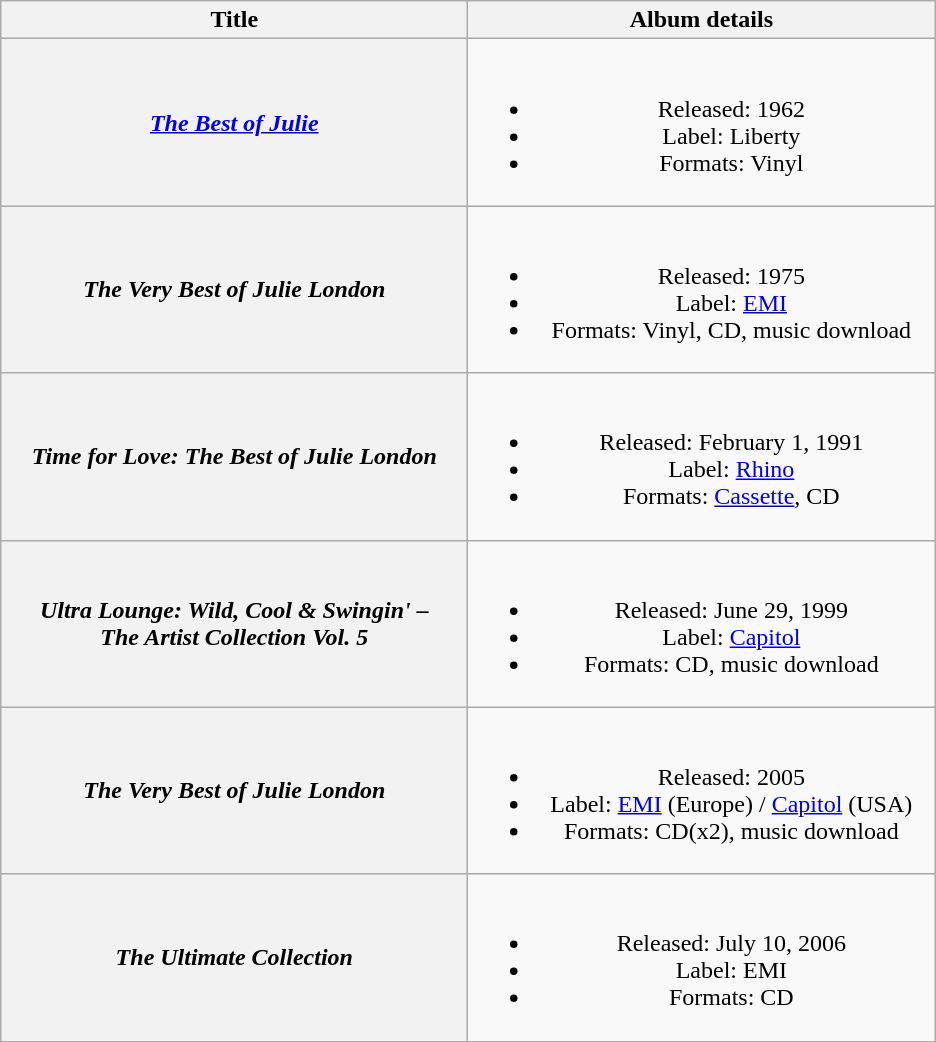<table class="wikitable plainrowheaders" style="text-align:center;">
<tr>
<th scope="col" style="width:19em;">Title</th>
<th scope="col" style="width:19em;">Album details</th>
</tr>
<tr>
<th scope="row"><em><a href='#'>The Best of Julie</a></em></th>
<td><br><ul><li>Released: 1962</li><li>Label: Liberty</li><li>Formats: Vinyl</li></ul></td>
</tr>
<tr>
<th scope="row"><em>The Very Best of Julie London</em></th>
<td><br><ul><li>Released: 1975</li><li>Label: <a href='#'>EMI</a></li><li>Formats: Vinyl, CD, music download</li></ul></td>
</tr>
<tr>
<th scope="row"><em>Time for Love: The Best of Julie London</em></th>
<td><br><ul><li>Released: February 1, 1991</li><li>Label: <a href='#'>Rhino</a></li><li>Formats: <a href='#'>Cassette</a>, CD</li></ul></td>
</tr>
<tr>
<th scope="row"><em>Ultra Lounge: Wild, Cool & Swingin' –<br>The Artist Collection Vol. 5</em></th>
<td><br><ul><li>Released: June 29, 1999</li><li>Label: <a href='#'>Capitol</a></li><li>Formats: CD, music download</li></ul></td>
</tr>
<tr>
<th scope="row"><em>The Very Best of Julie London</em></th>
<td><br><ul><li>Released: 2005</li><li>Label: <a href='#'>EMI</a> (Europe) / <a href='#'>Capitol</a> (USA)</li><li>Formats: CD(x2), music download</li></ul></td>
</tr>
<tr>
<th scope="row"><em>The Ultimate Collection</em></th>
<td><br><ul><li>Released: July 10, 2006</li><li>Label: EMI</li><li>Formats: CD</li></ul></td>
</tr>
<tr>
</tr>
</table>
